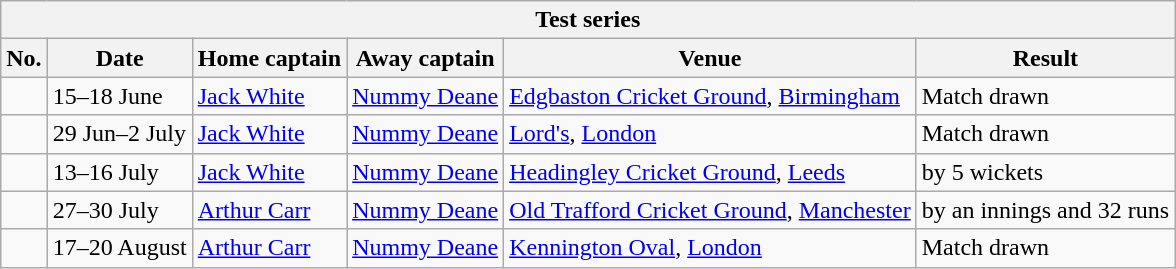<table class="wikitable">
<tr>
<th colspan="9">Test series</th>
</tr>
<tr>
<th>No.</th>
<th>Date</th>
<th>Home captain</th>
<th>Away captain</th>
<th>Venue</th>
<th>Result</th>
</tr>
<tr>
<td></td>
<td>15–18 June</td>
<td><a href='#'>Jack White</a></td>
<td><a href='#'>Nummy Deane</a></td>
<td><a href='#'>Edgbaston Cricket Ground</a>, <a href='#'>Birmingham</a></td>
<td>Match drawn</td>
</tr>
<tr>
<td></td>
<td>29 Jun–2 July</td>
<td><a href='#'>Jack White</a></td>
<td><a href='#'>Nummy Deane</a></td>
<td><a href='#'>Lord's</a>, <a href='#'>London</a></td>
<td>Match drawn</td>
</tr>
<tr>
<td></td>
<td>13–16 July</td>
<td><a href='#'>Jack White</a></td>
<td><a href='#'>Nummy Deane</a></td>
<td><a href='#'>Headingley Cricket Ground</a>, <a href='#'>Leeds</a></td>
<td> by 5 wickets</td>
</tr>
<tr>
<td></td>
<td>27–30 July</td>
<td><a href='#'>Arthur Carr</a></td>
<td><a href='#'>Nummy Deane</a></td>
<td><a href='#'>Old Trafford Cricket Ground</a>, <a href='#'>Manchester</a></td>
<td> by an innings and 32 runs</td>
</tr>
<tr>
<td></td>
<td>17–20 August</td>
<td><a href='#'>Arthur Carr</a></td>
<td><a href='#'>Nummy Deane</a></td>
<td><a href='#'>Kennington Oval</a>, <a href='#'>London</a></td>
<td>Match drawn</td>
</tr>
</table>
